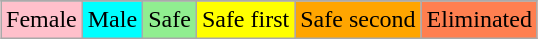<table class="wikitable" style="margin:1em auto; text-align:center;">
<tr>
</tr>
<tr>
<td style="background:pink;">Female</td>
<td style="background:cyan;">Male</td>
<td style="background:lightgreen;" padding-left: 1em;">Safe</td>
<td style="background:yellow;" padding-left: 1em;">Safe first</td>
<td style="background:orange;" padding-left: 1em;">Safe second</td>
<td style="background:coral;" padding-left: 1em;">Eliminated</td>
</tr>
</table>
